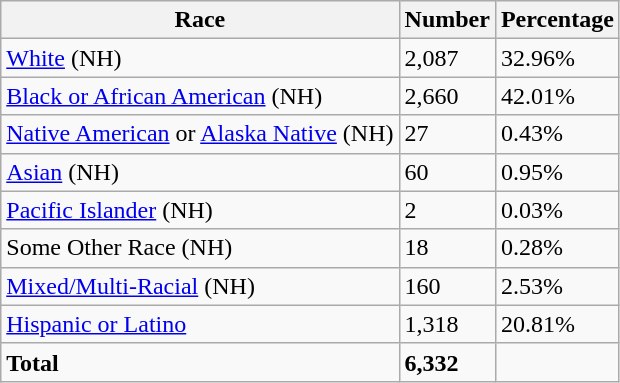<table class="wikitable">
<tr>
<th>Race</th>
<th>Number</th>
<th>Percentage</th>
</tr>
<tr>
<td><a href='#'>White</a> (NH)</td>
<td>2,087</td>
<td>32.96%</td>
</tr>
<tr>
<td><a href='#'>Black or African American</a> (NH)</td>
<td>2,660</td>
<td>42.01%</td>
</tr>
<tr>
<td><a href='#'>Native American</a> or <a href='#'>Alaska Native</a> (NH)</td>
<td>27</td>
<td>0.43%</td>
</tr>
<tr>
<td><a href='#'>Asian</a> (NH)</td>
<td>60</td>
<td>0.95%</td>
</tr>
<tr>
<td><a href='#'>Pacific Islander</a> (NH)</td>
<td>2</td>
<td>0.03%</td>
</tr>
<tr>
<td>Some Other Race (NH)</td>
<td>18</td>
<td>0.28%</td>
</tr>
<tr>
<td><a href='#'>Mixed/Multi-Racial</a> (NH)</td>
<td>160</td>
<td>2.53%</td>
</tr>
<tr>
<td><a href='#'>Hispanic or Latino</a></td>
<td>1,318</td>
<td>20.81%</td>
</tr>
<tr>
<td><strong>Total</strong></td>
<td><strong>6,332</strong></td>
<td></td>
</tr>
</table>
